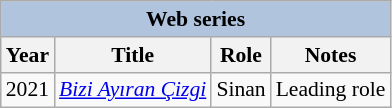<table class="wikitable" style="font-size: 90%;">
<tr>
<th colspan="4" style="background:LightSteelBlue">Web series</th>
</tr>
<tr>
<th>Year</th>
<th>Title</th>
<th>Role</th>
<th>Notes</th>
</tr>
<tr>
<td>2021</td>
<td><em><a href='#'>Bizi Ayıran Çizgi</a></em></td>
<td>Sinan</td>
<td>Leading role</td>
</tr>
</table>
